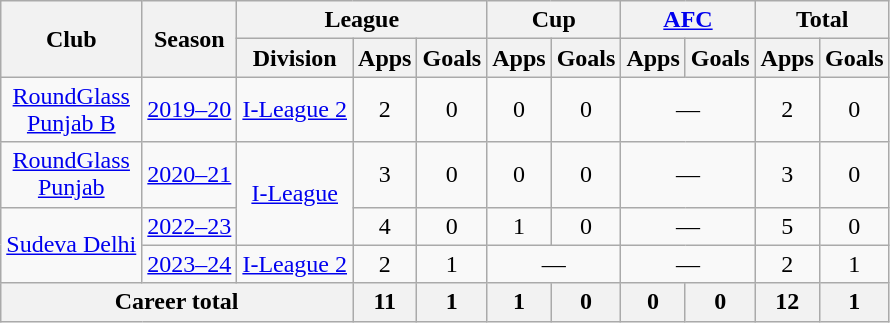<table class="wikitable" style="text-align: center;">
<tr>
<th rowspan="2">Club</th>
<th rowspan="2">Season</th>
<th colspan="3">League</th>
<th colspan="2">Cup</th>
<th colspan="2"><a href='#'>AFC</a></th>
<th colspan="2">Total</th>
</tr>
<tr>
<th>Division</th>
<th>Apps</th>
<th>Goals</th>
<th>Apps</th>
<th>Goals</th>
<th>Apps</th>
<th>Goals</th>
<th>Apps</th>
<th>Goals</th>
</tr>
<tr>
<td rowspan="1"><a href='#'>RoundGlass <br>Punjab B</a></td>
<td><a href='#'>2019–20</a></td>
<td rowspan="1"><a href='#'>I-League 2</a></td>
<td>2</td>
<td>0</td>
<td>0</td>
<td>0</td>
<td colspan="2">—</td>
<td>2</td>
<td>0</td>
</tr>
<tr>
<td rowspan="1"><a href='#'>RoundGlass <br>Punjab</a></td>
<td><a href='#'>2020–21</a></td>
<td rowspan="2"><a href='#'>I-League</a></td>
<td>3</td>
<td>0</td>
<td>0</td>
<td>0</td>
<td colspan="2">—</td>
<td>3</td>
<td>0</td>
</tr>
<tr>
<td rowspan="2"><a href='#'>Sudeva Delhi</a></td>
<td><a href='#'>2022–23</a></td>
<td>4</td>
<td>0</td>
<td>1</td>
<td>0</td>
<td colspan="2">—</td>
<td>5</td>
<td>0</td>
</tr>
<tr>
<td><a href='#'>2023–24</a></td>
<td><a href='#'>I-League 2</a></td>
<td>2</td>
<td>1</td>
<td colspan="2">—</td>
<td colspan="2">—</td>
<td>2</td>
<td>1</td>
</tr>
<tr>
<th colspan="3">Career total</th>
<th>11</th>
<th>1</th>
<th>1</th>
<th>0</th>
<th>0</th>
<th>0</th>
<th>12</th>
<th>1</th>
</tr>
</table>
